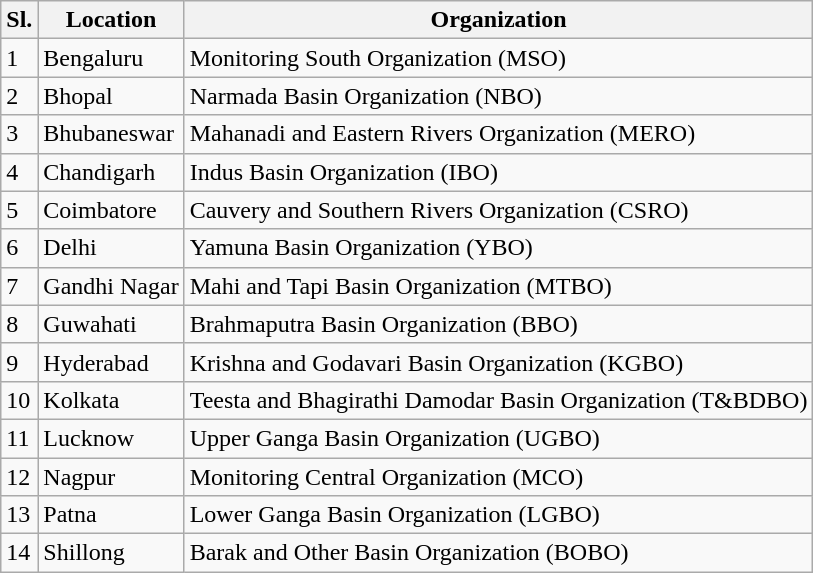<table class="wikitable">
<tr>
<th>Sl.</th>
<th>Location</th>
<th>Organization</th>
</tr>
<tr>
<td>1</td>
<td>Bengaluru</td>
<td>Monitoring South  Organization (MSO)</td>
</tr>
<tr>
<td>2</td>
<td>Bhopal</td>
<td>Narmada Basin Organization  (NBO)</td>
</tr>
<tr>
<td>3</td>
<td>Bhubaneswar</td>
<td>Mahanadi and  Eastern Rivers Organization (MERO)</td>
</tr>
<tr>
<td>4</td>
<td>Chandigarh</td>
<td>Indus Basin Organization  (IBO)</td>
</tr>
<tr>
<td>5</td>
<td>Coimbatore</td>
<td>Cauvery and  Southern Rivers Organization (CSRO)</td>
</tr>
<tr>
<td>6</td>
<td>Delhi</td>
<td>Yamuna Basin Organization  (YBO)</td>
</tr>
<tr>
<td>7</td>
<td>Gandhi Nagar</td>
<td>Mahi and Tapi  Basin Organization (MTBO)</td>
</tr>
<tr>
<td>8</td>
<td>Guwahati</td>
<td>Brahmaputra Basin  Organization (BBO)</td>
</tr>
<tr>
<td>9</td>
<td>Hyderabad</td>
<td>Krishna and  Godavari Basin Organization (KGBO)</td>
</tr>
<tr>
<td>10</td>
<td>Kolkata</td>
<td>Teesta and Bhagirathi  Damodar Basin Organization (T&BDBO)</td>
</tr>
<tr>
<td>11</td>
<td>Lucknow</td>
<td>Upper Ganga Basin  Organization (UGBO)</td>
</tr>
<tr>
<td>12</td>
<td>Nagpur</td>
<td>Monitoring  Central Organization (MCO)</td>
</tr>
<tr>
<td>13</td>
<td>Patna</td>
<td>Lower Ganga Basin  Organization (LGBO)</td>
</tr>
<tr>
<td>14</td>
<td>Shillong</td>
<td>Barak and Other  Basin Organization (BOBO)</td>
</tr>
</table>
